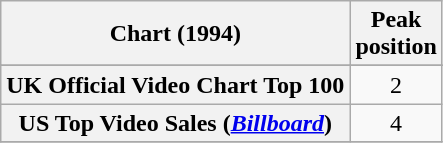<table class="wikitable plainrowheaders sortable" style="text-align:center;">
<tr>
<th scope="col">Chart (1994)</th>
<th scope="col">Peak<br>position</th>
</tr>
<tr>
</tr>
<tr>
<th scope="row">UK Official Video Chart Top 100</th>
<td>2</td>
</tr>
<tr>
<th scope="row">US Top Video Sales (<em><a href='#'>Billboard</a></em>)</th>
<td>4</td>
</tr>
<tr>
</tr>
</table>
